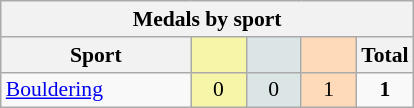<table class="wikitable" style="font-size:90%; text-align:center;">
<tr>
<th colspan="5">Medals by sport</th>
</tr>
<tr>
<th width="120">Sport</th>
<th scope="col" width="30" style="background:#F7F6A8;"></th>
<th scope="col" width="30" style="background:#DCE5E5;"></th>
<th scope="col" width="30" style="background:#FFDAB9;"></th>
<th width="30">Total</th>
</tr>
<tr>
<td align="left"><a href='#'>Bouldering</a></td>
<td style="background:#F7F6A8;">0</td>
<td style="background:#DCE5E5;">0</td>
<td style="background:#FFDAB9;">1</td>
<td><strong>1</strong></td>
</tr>
</table>
